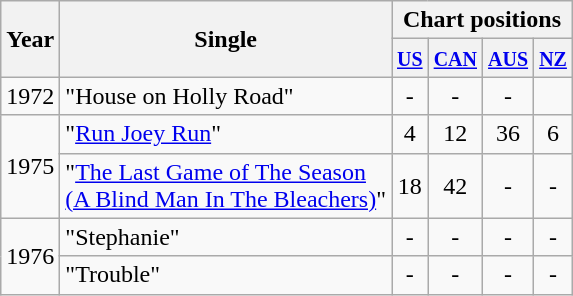<table class="wikitable">
<tr>
<th rowspan="2">Year</th>
<th rowspan="2">Single</th>
<th colspan="4">Chart positions</th>
</tr>
<tr>
<th><small><a href='#'>US</a></small></th>
<th><small><a href='#'>CAN</a></small></th>
<th><small><a href='#'>AUS</a></small></th>
<th><small><a href='#'>NZ</a></small></th>
</tr>
<tr>
<td rowspan="1">1972</td>
<td>"House on Holly Road"</td>
<td align="center">-</td>
<td align="center">-</td>
<td align="center">-</td>
</tr>
<tr>
<td rowspan="2">1975</td>
<td>"<a href='#'>Run Joey Run</a>"</td>
<td align="center">4</td>
<td align="center">12</td>
<td align="center">36</td>
<td align="center">6</td>
</tr>
<tr>
<td>"<a href='#'>The Last Game of The Season<br>(A Blind Man In The Bleachers)</a>"</td>
<td align="center">18</td>
<td align="center">42</td>
<td align="center">-</td>
<td align="center">-</td>
</tr>
<tr>
<td rowspan="2">1976</td>
<td>"Stephanie"</td>
<td align="center">-</td>
<td align="center">-</td>
<td align="center">-</td>
<td align="center">-</td>
</tr>
<tr>
<td>"Trouble"</td>
<td align="center">-</td>
<td align="center">-</td>
<td align="center">-</td>
<td align="center">-</td>
</tr>
</table>
